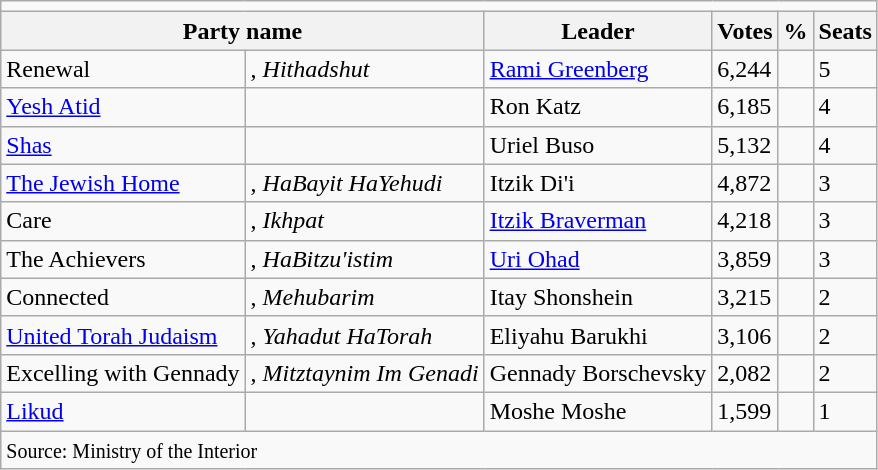<table class="wikitable sortable">
<tr>
<td colspan=6></td>
</tr>
<tr>
<th colspan="2">Party name</th>
<th>Leader</th>
<th>Votes</th>
<th>%</th>
<th>Seats</th>
</tr>
<tr>
<td>Renewal</td>
<td>, <em>Hithadshut</em></td>
<td><a href='#'>Rami Greenberg</a></td>
<td>6,244</td>
<td></td>
<td>5</td>
</tr>
<tr>
<td><a href='#'>Yesh Atid</a></td>
<td></td>
<td>Ron Katz</td>
<td>6,185</td>
<td></td>
<td>4</td>
</tr>
<tr>
<td><a href='#'>Shas</a></td>
<td></td>
<td>Uriel Buso</td>
<td>5,132</td>
<td></td>
<td>4</td>
</tr>
<tr>
<td><a href='#'>The Jewish Home</a></td>
<td>, <em>HaBayit HaYehudi</em></td>
<td>Itzik Di'i</td>
<td>4,872</td>
<td></td>
<td>3</td>
</tr>
<tr>
<td>Care</td>
<td>, <em>Ikhpat</em></td>
<td><a href='#'>Itzik Braverman</a></td>
<td>4,218</td>
<td></td>
<td>3</td>
</tr>
<tr>
<td>The Achievers</td>
<td>, <em>HaBitzu'istim</em></td>
<td><a href='#'>Uri Ohad</a></td>
<td>3,859</td>
<td></td>
<td>3</td>
</tr>
<tr>
<td>Connected</td>
<td>, <em>Mehubarim</em></td>
<td>Itay Shonshein</td>
<td>3,215</td>
<td></td>
<td>2</td>
</tr>
<tr>
<td><a href='#'>United Torah Judaism</a></td>
<td>, <em>Yahadut HaTorah</em></td>
<td>Eliyahu Barukhi</td>
<td>3,106</td>
<td></td>
<td>2</td>
</tr>
<tr>
<td>Excelling with Gennady</td>
<td>, <em>Mitztaynim Im Genadi</em></td>
<td>Gennady Borschevsky</td>
<td>2,082</td>
<td></td>
<td>2</td>
</tr>
<tr>
<td><a href='#'>Likud</a></td>
<td></td>
<td>Moshe Moshe</td>
<td>1,599</td>
<td></td>
<td>1</td>
</tr>
<tr class="sortbottom">
<td colspan="6"><small>Source: Ministry of the Interior</small></td>
</tr>
</table>
